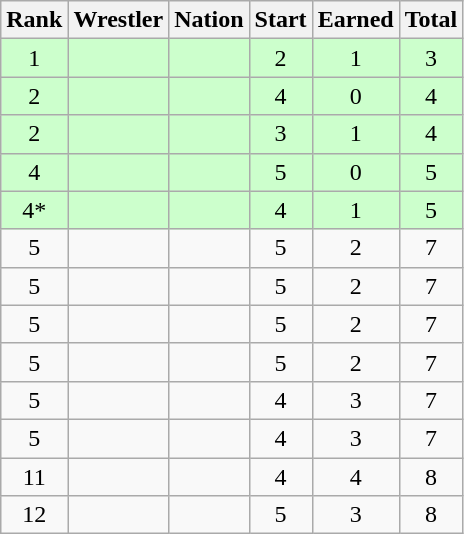<table class="wikitable sortable" style="text-align:center;">
<tr>
<th>Rank</th>
<th>Wrestler</th>
<th>Nation</th>
<th>Start</th>
<th>Earned</th>
<th>Total</th>
</tr>
<tr style="background:#cfc;">
<td>1</td>
<td align=left></td>
<td align=left></td>
<td>2</td>
<td>1</td>
<td>3</td>
</tr>
<tr style="background:#cfc;">
<td>2</td>
<td align=left></td>
<td align=left></td>
<td>4</td>
<td>0</td>
<td>4</td>
</tr>
<tr style="background:#cfc;">
<td>2</td>
<td align=left></td>
<td align=left></td>
<td>3</td>
<td>1</td>
<td>4</td>
</tr>
<tr style="background:#cfc;">
<td>4</td>
<td align=left></td>
<td align=left></td>
<td>5</td>
<td>0</td>
<td>5</td>
</tr>
<tr style="background:#cfc;">
<td>4*</td>
<td align=left></td>
<td align=left></td>
<td>4</td>
<td>1</td>
<td>5</td>
</tr>
<tr>
<td>5</td>
<td align=left></td>
<td align=left></td>
<td>5</td>
<td>2</td>
<td>7</td>
</tr>
<tr>
<td>5</td>
<td align=left></td>
<td align=left></td>
<td>5</td>
<td>2</td>
<td>7</td>
</tr>
<tr>
<td>5</td>
<td align=left></td>
<td align=left></td>
<td>5</td>
<td>2</td>
<td>7</td>
</tr>
<tr>
<td>5</td>
<td align=left></td>
<td align=left></td>
<td>5</td>
<td>2</td>
<td>7</td>
</tr>
<tr>
<td>5</td>
<td align=left></td>
<td align=left></td>
<td>4</td>
<td>3</td>
<td>7</td>
</tr>
<tr>
<td>5</td>
<td align=left></td>
<td align=left></td>
<td>4</td>
<td>3</td>
<td>7</td>
</tr>
<tr>
<td>11</td>
<td align=left></td>
<td align=left></td>
<td>4</td>
<td>4</td>
<td>8</td>
</tr>
<tr>
<td>12</td>
<td align=left></td>
<td align=left></td>
<td>5</td>
<td>3</td>
<td>8</td>
</tr>
</table>
